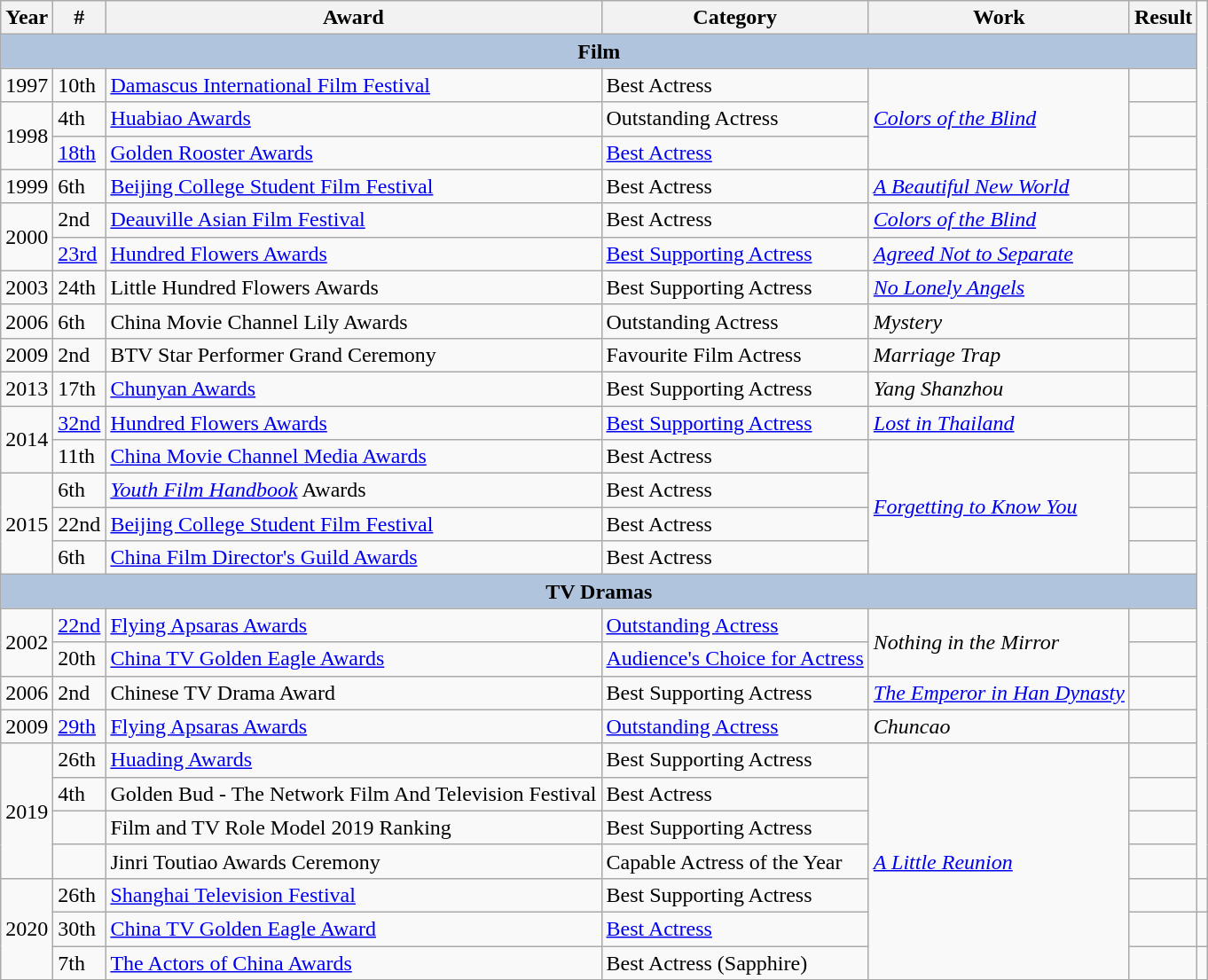<table class="wikitable sortable">
<tr>
<th>Year</th>
<th>#</th>
<th>Award</th>
<th>Category</th>
<th>Work</th>
<th>Result</th>
</tr>
<tr>
<th colspan=6 style="background:#B0C4DE;">Film</th>
</tr>
<tr>
<td>1997</td>
<td>10th</td>
<td><a href='#'>Damascus International Film Festival</a></td>
<td>Best Actress</td>
<td rowspan=3><em><a href='#'>Colors of the Blind</a></em></td>
<td></td>
</tr>
<tr>
<td rowspan=2>1998</td>
<td>4th</td>
<td><a href='#'>Huabiao Awards</a></td>
<td>Outstanding Actress</td>
<td></td>
</tr>
<tr>
<td><a href='#'>18th</a></td>
<td><a href='#'>Golden Rooster Awards</a></td>
<td><a href='#'>Best Actress</a></td>
<td></td>
</tr>
<tr>
<td>1999</td>
<td>6th</td>
<td><a href='#'>Beijing College Student Film Festival</a></td>
<td>Best Actress</td>
<td><em><a href='#'>A Beautiful New World</a></em></td>
<td></td>
</tr>
<tr>
<td rowspan=2>2000</td>
<td>2nd</td>
<td><a href='#'>Deauville Asian Film Festival</a></td>
<td>Best Actress</td>
<td><em><a href='#'>Colors of the Blind</a></em></td>
<td></td>
</tr>
<tr>
<td><a href='#'>23rd</a></td>
<td><a href='#'>Hundred Flowers Awards</a></td>
<td><a href='#'>Best Supporting Actress</a></td>
<td><em><a href='#'>Agreed Not to Separate</a></em></td>
<td></td>
</tr>
<tr>
<td>2003</td>
<td>24th</td>
<td>Little Hundred Flowers Awards</td>
<td>Best Supporting Actress</td>
<td><em><a href='#'>No Lonely Angels</a></em></td>
<td></td>
</tr>
<tr>
<td>2006</td>
<td>6th</td>
<td>China Movie Channel Lily Awards</td>
<td>Outstanding Actress</td>
<td><em>Mystery</em></td>
<td></td>
</tr>
<tr>
<td>2009</td>
<td>2nd</td>
<td>BTV Star Performer Grand Ceremony</td>
<td>Favourite Film Actress</td>
<td><em>Marriage Trap</em></td>
<td></td>
</tr>
<tr>
<td>2013</td>
<td>17th</td>
<td><a href='#'>Chunyan Awards</a></td>
<td>Best Supporting Actress</td>
<td><em>Yang Shanzhou</em></td>
<td></td>
</tr>
<tr>
<td rowspan=2>2014</td>
<td><a href='#'>32nd</a></td>
<td><a href='#'>Hundred Flowers Awards</a></td>
<td><a href='#'>Best Supporting Actress</a></td>
<td><em><a href='#'>Lost in Thailand</a></em></td>
<td></td>
</tr>
<tr>
<td>11th</td>
<td><a href='#'>China Movie Channel Media Awards</a></td>
<td>Best Actress</td>
<td rowspan=4><em><a href='#'>Forgetting to Know You</a></em></td>
<td></td>
</tr>
<tr>
<td rowspan=3>2015</td>
<td>6th</td>
<td><em><a href='#'>Youth Film Handbook</a></em> Awards</td>
<td>Best Actress</td>
<td></td>
</tr>
<tr>
<td>22nd</td>
<td><a href='#'>Beijing College Student Film Festival</a></td>
<td>Best Actress</td>
<td></td>
</tr>
<tr>
<td>6th</td>
<td><a href='#'>China Film Director's Guild Awards</a></td>
<td>Best Actress</td>
<td></td>
</tr>
<tr>
<th colspan=6 style="background:#B0C4DE;">TV Dramas</th>
</tr>
<tr>
<td rowspan=2>2002</td>
<td><a href='#'>22nd</a></td>
<td><a href='#'>Flying Apsaras Awards</a></td>
<td><a href='#'>Outstanding Actress</a></td>
<td rowspan=2><em>Nothing in the Mirror</em></td>
<td></td>
</tr>
<tr>
<td>20th</td>
<td><a href='#'>China TV Golden Eagle Awards</a></td>
<td><a href='#'>Audience's Choice for Actress</a></td>
<td></td>
</tr>
<tr>
<td>2006</td>
<td>2nd</td>
<td>Chinese TV Drama Award</td>
<td>Best Supporting Actress</td>
<td><em><a href='#'>The Emperor in Han Dynasty</a></em></td>
<td></td>
</tr>
<tr>
<td>2009</td>
<td><a href='#'>29th</a></td>
<td><a href='#'>Flying Apsaras Awards</a></td>
<td><a href='#'>Outstanding Actress</a></td>
<td><em>Chuncao</em></td>
<td></td>
</tr>
<tr>
<td rowspan=4>2019</td>
<td>26th</td>
<td><a href='#'>Huading Awards</a></td>
<td>Best Supporting Actress</td>
<td rowspan=8><em><a href='#'>A Little Reunion</a></em></td>
<td></td>
</tr>
<tr>
<td>4th</td>
<td>Golden Bud - The Network Film And Television Festival</td>
<td>Best Actress</td>
<td></td>
</tr>
<tr>
<td></td>
<td>Film and TV Role Model 2019 Ranking</td>
<td>Best Supporting Actress</td>
<td></td>
</tr>
<tr>
<td></td>
<td>Jinri Toutiao Awards Ceremony</td>
<td>Capable Actress of the Year</td>
<td></td>
</tr>
<tr>
<td rowspan=3>2020</td>
<td>26th</td>
<td><a href='#'>Shanghai Television Festival</a></td>
<td>Best Supporting Actress</td>
<td></td>
<td></td>
</tr>
<tr>
<td>30th</td>
<td><a href='#'>China TV Golden Eagle Award</a></td>
<td><a href='#'>Best Actress</a></td>
<td></td>
<td></td>
</tr>
<tr>
<td>7th</td>
<td><a href='#'>The Actors of China Awards</a></td>
<td>Best Actress (Sapphire)</td>
<td></td>
<td></td>
</tr>
<tr>
</tr>
</table>
